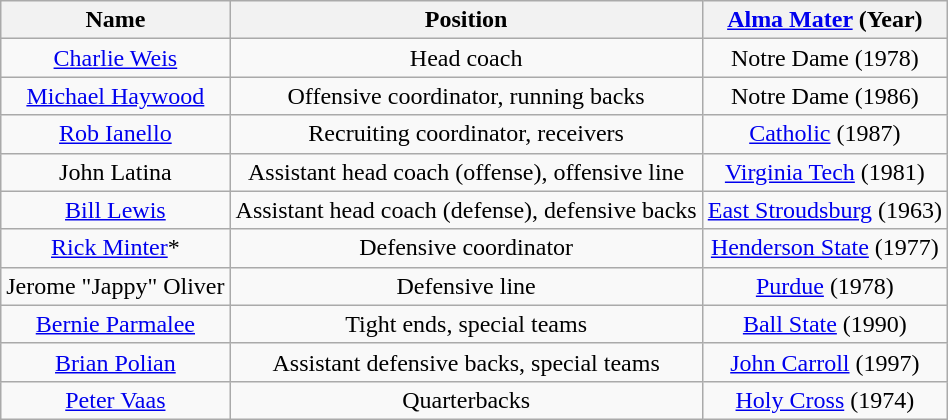<table class="wikitable">
<tr>
<th>Name</th>
<th>Position</th>
<th><a href='#'>Alma Mater</a> (Year)</th>
</tr>
<tr style="text-align:center;">
<td><a href='#'>Charlie Weis</a></td>
<td>Head coach</td>
<td>Notre Dame (1978)</td>
</tr>
<tr style="text-align:center;">
<td><a href='#'>Michael Haywood</a></td>
<td>Offensive coordinator, running backs</td>
<td>Notre Dame (1986)</td>
</tr>
<tr style="text-align:center;">
<td><a href='#'>Rob Ianello</a></td>
<td>Recruiting coordinator, receivers</td>
<td><a href='#'>Catholic</a> (1987)</td>
</tr>
<tr style="text-align:center;">
<td>John Latina</td>
<td>Assistant head coach (offense), offensive line</td>
<td><a href='#'>Virginia Tech</a> (1981)</td>
</tr>
<tr style="text-align:center;">
<td><a href='#'>Bill Lewis</a></td>
<td>Assistant head coach (defense), defensive backs</td>
<td><a href='#'>East Stroudsburg</a> (1963)</td>
</tr>
<tr style="text-align:center;">
<td><a href='#'>Rick Minter</a>*</td>
<td>Defensive coordinator</td>
<td><a href='#'>Henderson State</a> (1977)</td>
</tr>
<tr style="text-align:center;">
<td>Jerome "Jappy" Oliver</td>
<td>Defensive line</td>
<td><a href='#'>Purdue</a> (1978)</td>
</tr>
<tr style="text-align:center;">
<td><a href='#'>Bernie Parmalee</a></td>
<td>Tight ends, special teams</td>
<td><a href='#'>Ball State</a> (1990)</td>
</tr>
<tr style="text-align:center;">
<td><a href='#'>Brian Polian</a></td>
<td>Assistant defensive backs, special teams</td>
<td><a href='#'>John Carroll</a> (1997)</td>
</tr>
<tr style="text-align:center;">
<td><a href='#'>Peter Vaas</a></td>
<td>Quarterbacks</td>
<td><a href='#'>Holy Cross</a> (1974)</td>
</tr>
</table>
